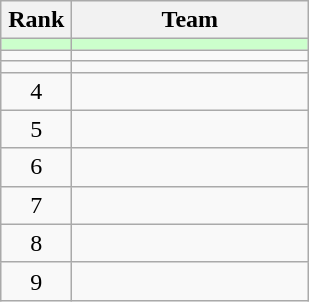<table class=wikitable style="text-align:center">
<tr>
<th width=40>Rank</th>
<th width=150>Team</th>
</tr>
<tr bgcolor=ccffcc>
<td></td>
<td align=left></td>
</tr>
<tr>
<td></td>
<td align=left></td>
</tr>
<tr>
<td></td>
<td align=left></td>
</tr>
<tr>
<td>4</td>
<td align=left></td>
</tr>
<tr>
<td>5</td>
<td align=left></td>
</tr>
<tr>
<td>6</td>
<td align=left></td>
</tr>
<tr>
<td>7</td>
<td align=left></td>
</tr>
<tr>
<td>8</td>
<td align=left></td>
</tr>
<tr>
<td>9</td>
<td align=left></td>
</tr>
</table>
